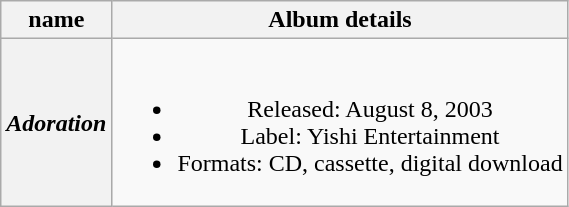<table class="wikitable plainrowheaders" style="text-align:center;">
<tr>
<th>name</th>
<th>Album details</th>
</tr>
<tr>
<th scope="row"><em>Adoration</em></th>
<td><br><ul><li>Released: August 8, 2003</li><li>Label: Yishi Entertainment</li><li>Formats: CD, cassette, digital download</li></ul></td>
</tr>
</table>
